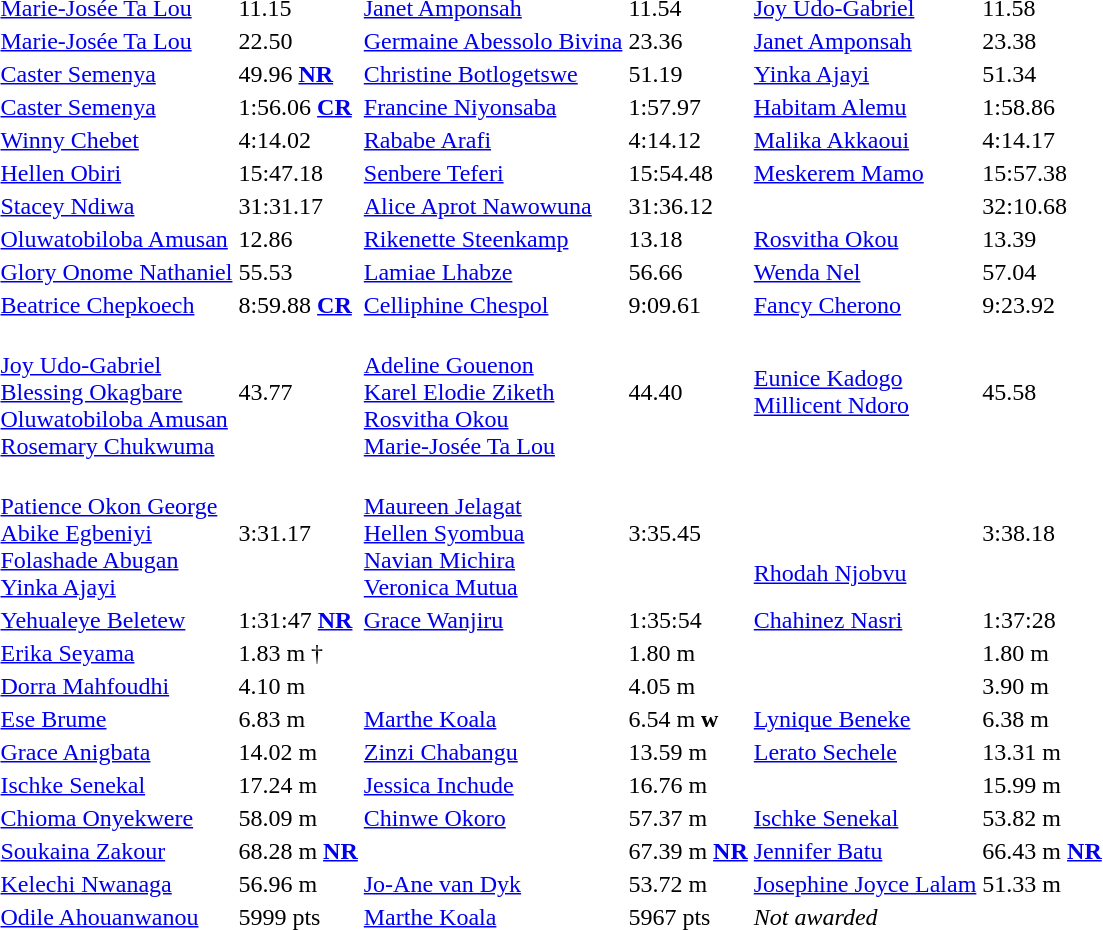<table>
<tr>
<td></td>
<td><a href='#'>Marie-Josée Ta Lou</a><br></td>
<td>11.15</td>
<td><a href='#'>Janet Amponsah</a><br></td>
<td>11.54</td>
<td><a href='#'>Joy Udo-Gabriel</a><br></td>
<td>11.58</td>
</tr>
<tr>
<td></td>
<td><a href='#'>Marie-Josée Ta Lou</a><br></td>
<td>22.50</td>
<td><a href='#'>Germaine Abessolo Bivina</a><br></td>
<td>23.36</td>
<td><a href='#'>Janet Amponsah</a><br></td>
<td>23.38</td>
</tr>
<tr>
<td></td>
<td><a href='#'>Caster Semenya</a><br></td>
<td>49.96 <strong><a href='#'>NR</a></strong></td>
<td><a href='#'>Christine Botlogetswe</a><br></td>
<td>51.19</td>
<td><a href='#'>Yinka Ajayi</a><br></td>
<td>51.34</td>
</tr>
<tr>
<td></td>
<td><a href='#'>Caster Semenya</a><br></td>
<td>1:56.06 <strong><a href='#'>CR</a></strong></td>
<td><a href='#'>Francine Niyonsaba</a><br></td>
<td>1:57.97</td>
<td><a href='#'>Habitam Alemu</a><br></td>
<td>1:58.86</td>
</tr>
<tr>
<td></td>
<td><a href='#'>Winny Chebet</a><br></td>
<td>4:14.02</td>
<td><a href='#'>Rababe Arafi</a><br></td>
<td>4:14.12</td>
<td><a href='#'>Malika Akkaoui</a><br></td>
<td>4:14.17</td>
</tr>
<tr>
<td></td>
<td><a href='#'>Hellen Obiri</a><br></td>
<td>15:47.18</td>
<td><a href='#'>Senbere Teferi</a><br></td>
<td>15:54.48</td>
<td><a href='#'>Meskerem Mamo</a><br></td>
<td>15:57.38</td>
</tr>
<tr>
<td></td>
<td><a href='#'>Stacey Ndiwa</a><br></td>
<td>31:31.17</td>
<td><a href='#'>Alice Aprot Nawowuna</a><br></td>
<td>31:36.12</td>
<td><br></td>
<td>32:10.68</td>
</tr>
<tr>
<td></td>
<td><a href='#'>Oluwatobiloba Amusan</a><br></td>
<td>12.86</td>
<td><a href='#'>Rikenette Steenkamp</a><br></td>
<td>13.18</td>
<td><a href='#'>Rosvitha Okou</a><br></td>
<td>13.39</td>
</tr>
<tr>
<td></td>
<td><a href='#'>Glory Onome Nathaniel</a><br></td>
<td>55.53</td>
<td><a href='#'>Lamiae Lhabze</a><br></td>
<td>56.66</td>
<td><a href='#'>Wenda Nel</a><br></td>
<td>57.04</td>
</tr>
<tr>
<td></td>
<td><a href='#'>Beatrice Chepkoech</a><br></td>
<td>8:59.88 <strong><a href='#'>CR</a></strong></td>
<td><a href='#'>Celliphine Chespol</a><br></td>
<td>9:09.61</td>
<td><a href='#'>Fancy Cherono</a><br></td>
<td>9:23.92</td>
</tr>
<tr>
<td></td>
<td><br><a href='#'>Joy Udo-Gabriel</a><br><a href='#'>Blessing Okagbare</a><br><a href='#'>Oluwatobiloba Amusan</a><br><a href='#'>Rosemary Chukwuma</a></td>
<td>43.77</td>
<td><br><a href='#'>Adeline Gouenon</a><br><a href='#'>Karel Elodie Ziketh</a><br><a href='#'>Rosvitha Okou</a><br><a href='#'>Marie-Josée Ta Lou</a></td>
<td>44.40</td>
<td><br><a href='#'>Eunice Kadogo</a><br><a href='#'>Millicent Ndoro</a><br> <br></td>
<td>45.58</td>
</tr>
<tr>
<td></td>
<td><br><a href='#'>Patience Okon George</a><br><a href='#'>Abike Egbeniyi</a><br><a href='#'>Folashade Abugan</a><br><a href='#'>Yinka Ajayi</a></td>
<td>3:31.17</td>
<td><br><a href='#'>Maureen Jelagat</a><br><a href='#'>Hellen Syombua</a><br><a href='#'>Navian Michira</a><br><a href='#'>Veronica Mutua</a></td>
<td>3:35.45</td>
<td><br><br><br><a href='#'>Rhodah Njobvu</a><br></td>
<td>3:38.18</td>
</tr>
<tr>
<td></td>
<td><a href='#'>Yehualeye Beletew</a><br></td>
<td>1:31:47 <strong><a href='#'>NR</a></strong></td>
<td><a href='#'>Grace Wanjiru</a><br></td>
<td>1:35:54</td>
<td><a href='#'>Chahinez Nasri</a><br></td>
<td>1:37:28</td>
</tr>
<tr>
<td></td>
<td><a href='#'>Erika Seyama</a><br></td>
<td>1.83 m †</td>
<td><br></td>
<td>1.80 m</td>
<td><br></td>
<td>1.80 m</td>
</tr>
<tr>
<td></td>
<td><a href='#'>Dorra Mahfoudhi</a><br></td>
<td>4.10 m</td>
<td><br></td>
<td>4.05 m</td>
<td><br></td>
<td>3.90 m</td>
</tr>
<tr>
<td></td>
<td><a href='#'>Ese Brume</a><br></td>
<td>6.83 m</td>
<td><a href='#'>Marthe Koala</a><br></td>
<td>6.54 m <strong>w</strong></td>
<td><a href='#'>Lynique Beneke</a><br></td>
<td>6.38 m</td>
</tr>
<tr>
<td></td>
<td><a href='#'>Grace Anigbata</a><br></td>
<td>14.02 m</td>
<td><a href='#'>Zinzi Chabangu</a><br></td>
<td>13.59 m</td>
<td><a href='#'>Lerato Sechele</a><br></td>
<td>13.31 m</td>
</tr>
<tr>
<td></td>
<td><a href='#'>Ischke Senekal</a><br></td>
<td>17.24 m</td>
<td><a href='#'>Jessica Inchude</a><br></td>
<td>16.76 m</td>
<td><br></td>
<td>15.99 m</td>
</tr>
<tr>
<td></td>
<td><a href='#'>Chioma Onyekwere</a><br></td>
<td>58.09 m</td>
<td><a href='#'>Chinwe Okoro</a><br></td>
<td>57.37 m</td>
<td><a href='#'>Ischke Senekal</a><br></td>
<td>53.82 m</td>
</tr>
<tr>
<td></td>
<td><a href='#'>Soukaina Zakour</a><br></td>
<td>68.28 m <strong><a href='#'>NR</a></strong></td>
<td><br></td>
<td>67.39 m <strong><a href='#'>NR</a></strong></td>
<td><a href='#'>Jennifer Batu</a><br></td>
<td>66.43 m <strong><a href='#'>NR</a></strong></td>
</tr>
<tr>
<td></td>
<td><a href='#'>Kelechi Nwanaga</a><br></td>
<td>56.96 m</td>
<td><a href='#'>Jo-Ane van Dyk</a><br></td>
<td>53.72 m</td>
<td><a href='#'>Josephine Joyce Lalam</a><br></td>
<td>51.33 m</td>
</tr>
<tr>
<td></td>
<td><a href='#'>Odile Ahouanwanou</a><br></td>
<td>5999 pts</td>
<td><a href='#'>Marthe Koala</a><br></td>
<td>5967 pts</td>
<td colspan=2><em>Not awarded</em></td>
</tr>
</table>
